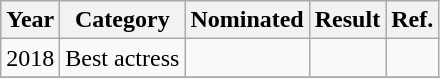<table class="wikitable">
<tr>
<th>Year</th>
<th>Category</th>
<th>Nominated</th>
<th>Result</th>
<th>Ref.</th>
</tr>
<tr>
<td>2018</td>
<td>Best actress</td>
<td></td>
<td></td>
<td></td>
</tr>
<tr>
</tr>
</table>
